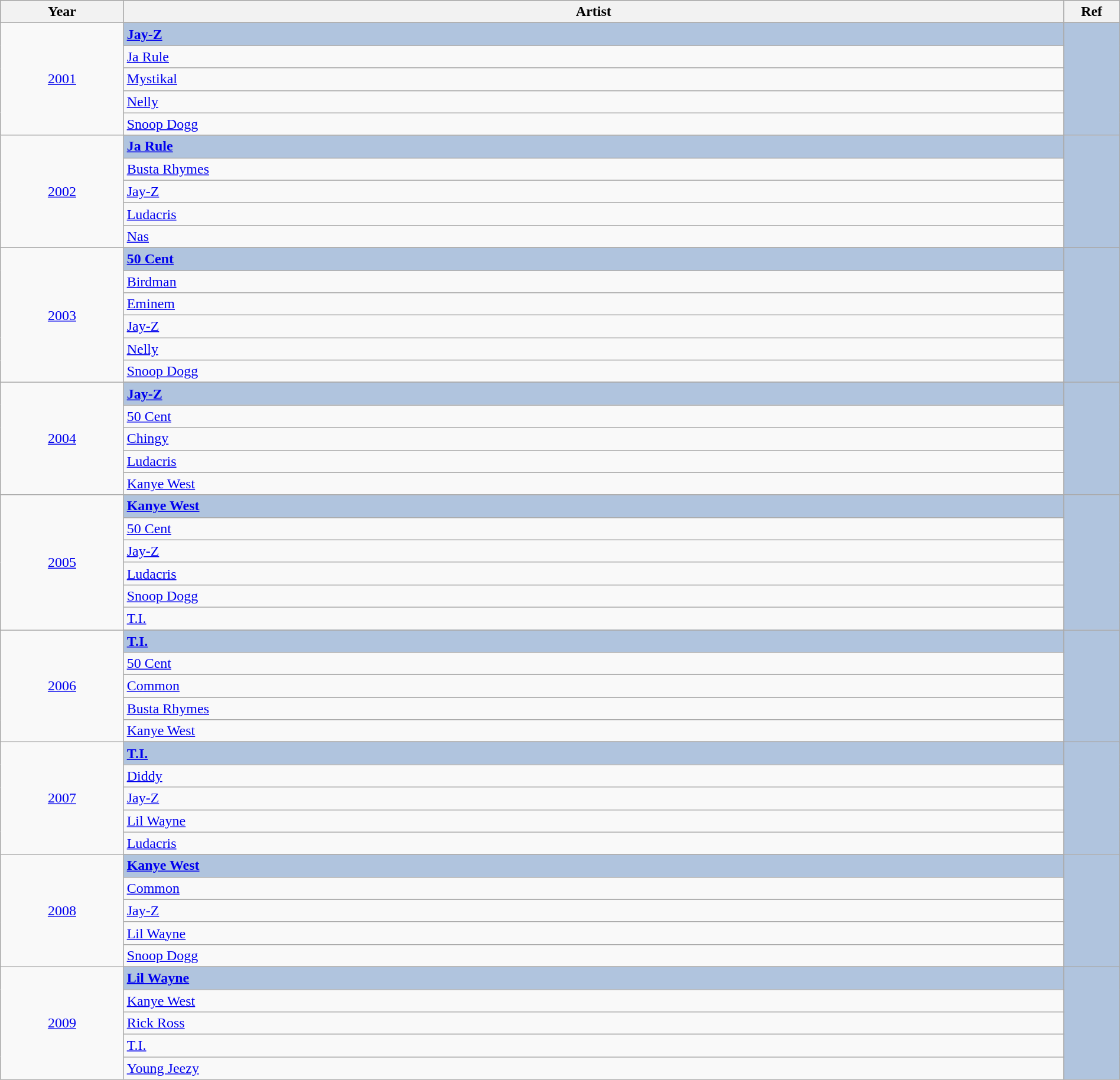<table class="wikitable" style="width:100%;">
<tr style="background:#bebebe;">
<th style="width:11%;">Year</th>
<th style="width:84%;">Artist</th>
<th style="width:5%;">Ref</th>
</tr>
<tr>
<td rowspan="6" align="center"><a href='#'>2001</a></td>
</tr>
<tr style="background:#B0C4DE">
<td><strong><a href='#'>Jay-Z</a></strong></td>
<td rowspan="6" align="center"></td>
</tr>
<tr>
<td><a href='#'>Ja Rule</a></td>
</tr>
<tr>
<td><a href='#'>Mystikal</a></td>
</tr>
<tr>
<td><a href='#'>Nelly</a></td>
</tr>
<tr>
<td><a href='#'>Snoop Dogg</a></td>
</tr>
<tr>
<td rowspan="6" align="center"><a href='#'>2002</a></td>
</tr>
<tr style="background:#B0C4DE">
<td><strong><a href='#'>Ja Rule</a></strong></td>
<td rowspan="6" align="center"></td>
</tr>
<tr>
<td><a href='#'>Busta Rhymes</a></td>
</tr>
<tr>
<td><a href='#'>Jay-Z</a></td>
</tr>
<tr>
<td><a href='#'>Ludacris</a></td>
</tr>
<tr>
<td><a href='#'>Nas</a></td>
</tr>
<tr>
<td rowspan="7" align="center"><a href='#'>2003</a></td>
</tr>
<tr style="background:#B0C4DE">
<td><strong><a href='#'>50 Cent</a></strong></td>
<td rowspan="7" align="center"></td>
</tr>
<tr>
<td><a href='#'>Birdman</a></td>
</tr>
<tr>
<td><a href='#'>Eminem</a></td>
</tr>
<tr>
<td><a href='#'>Jay-Z</a></td>
</tr>
<tr>
<td><a href='#'>Nelly</a></td>
</tr>
<tr>
<td><a href='#'>Snoop Dogg</a></td>
</tr>
<tr>
<td rowspan="6" align="center"><a href='#'>2004</a></td>
</tr>
<tr style="background:#B0C4DE">
<td><strong><a href='#'>Jay-Z</a></strong></td>
<td rowspan="6" align="center"></td>
</tr>
<tr>
<td><a href='#'>50 Cent</a></td>
</tr>
<tr>
<td><a href='#'>Chingy</a></td>
</tr>
<tr>
<td><a href='#'>Ludacris</a></td>
</tr>
<tr>
<td><a href='#'>Kanye West</a></td>
</tr>
<tr>
<td rowspan="7" align="center"><a href='#'>2005</a></td>
</tr>
<tr style="background:#B0C4DE">
<td><strong><a href='#'>Kanye West</a></strong></td>
<td rowspan="7" align="center"></td>
</tr>
<tr>
<td><a href='#'>50 Cent</a></td>
</tr>
<tr>
<td><a href='#'>Jay-Z</a></td>
</tr>
<tr>
<td><a href='#'>Ludacris</a></td>
</tr>
<tr>
<td><a href='#'>Snoop Dogg</a></td>
</tr>
<tr>
<td><a href='#'>T.I.</a></td>
</tr>
<tr>
<td rowspan="6" align="center"><a href='#'>2006</a></td>
</tr>
<tr style="background:#B0C4DE">
<td><strong><a href='#'>T.I.</a></strong></td>
<td rowspan="6" align="center"></td>
</tr>
<tr>
<td><a href='#'>50 Cent</a></td>
</tr>
<tr>
<td><a href='#'>Common</a></td>
</tr>
<tr>
<td><a href='#'>Busta Rhymes</a></td>
</tr>
<tr>
<td><a href='#'>Kanye West</a></td>
</tr>
<tr>
<td rowspan="6" align="center"><a href='#'>2007</a></td>
</tr>
<tr style="background:#B0C4DE">
<td><strong><a href='#'>T.I.</a></strong></td>
<td rowspan="6" align="center"></td>
</tr>
<tr>
<td><a href='#'>Diddy</a></td>
</tr>
<tr>
<td><a href='#'>Jay-Z</a></td>
</tr>
<tr>
<td><a href='#'>Lil Wayne</a></td>
</tr>
<tr>
<td><a href='#'>Ludacris</a></td>
</tr>
<tr>
<td rowspan="6" align="center"><a href='#'>2008</a></td>
</tr>
<tr style="background:#B0C4DE">
<td><strong><a href='#'>Kanye West</a></strong></td>
<td rowspan="6" align="center"></td>
</tr>
<tr>
<td><a href='#'>Common</a></td>
</tr>
<tr>
<td><a href='#'>Jay-Z</a></td>
</tr>
<tr>
<td><a href='#'>Lil Wayne</a></td>
</tr>
<tr>
<td><a href='#'>Snoop Dogg</a></td>
</tr>
<tr>
<td rowspan="6" align="center"><a href='#'>2009</a></td>
</tr>
<tr style="background:#B0C4DE">
<td><strong><a href='#'>Lil Wayne</a></strong></td>
<td rowspan="6" align="center"></td>
</tr>
<tr>
<td><a href='#'>Kanye West</a></td>
</tr>
<tr>
<td><a href='#'>Rick Ross</a></td>
</tr>
<tr>
<td><a href='#'>T.I.</a></td>
</tr>
<tr>
<td><a href='#'>Young Jeezy</a></td>
</tr>
</table>
